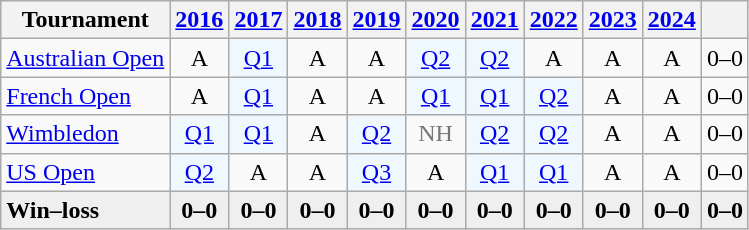<table class=wikitable style=text-align:center;>
<tr>
<th>Tournament</th>
<th><a href='#'>2016</a></th>
<th><a href='#'>2017</a></th>
<th><a href='#'>2018</a></th>
<th><a href='#'>2019</a></th>
<th><a href='#'>2020</a></th>
<th><a href='#'>2021</a></th>
<th><a href='#'>2022</a></th>
<th><a href='#'>2023</a></th>
<th><a href='#'>2024</a></th>
<th></th>
</tr>
<tr>
<td align=left><a href='#'>Australian Open</a></td>
<td>A</td>
<td bgcolor=f0f8ff><a href='#'>Q1</a></td>
<td>A</td>
<td>A</td>
<td bgcolor=f0f8ff><a href='#'>Q2</a></td>
<td bgcolor=f0f8ff><a href='#'>Q2</a></td>
<td>A</td>
<td>A</td>
<td>A</td>
<td>0–0</td>
</tr>
<tr>
<td align=left><a href='#'>French Open</a></td>
<td>A</td>
<td bgcolor=f0f8ff><a href='#'>Q1</a></td>
<td>A</td>
<td>A</td>
<td bgcolor=f0f8ff><a href='#'>Q1</a></td>
<td bgcolor=f0f8ff><a href='#'>Q1</a></td>
<td bgcolor=f0f8ff><a href='#'>Q2</a></td>
<td>A</td>
<td>A</td>
<td>0–0</td>
</tr>
<tr>
<td align=left><a href='#'>Wimbledon</a></td>
<td bgcolor=f0f8ff><a href='#'>Q1</a></td>
<td bgcolor=f0f8ff><a href='#'>Q1</a></td>
<td>A</td>
<td bgcolor=f0f8ff><a href='#'>Q2</a></td>
<td style="color:#767676;">NH</td>
<td bgcolor=f0f8ff><a href='#'>Q2</a></td>
<td bgcolor=f0f8ff><a href='#'>Q2</a></td>
<td>A</td>
<td>A</td>
<td>0–0</td>
</tr>
<tr>
<td align=left><a href='#'>US Open</a></td>
<td bgcolor=f0f8ff><a href='#'>Q2</a></td>
<td>A</td>
<td>A</td>
<td bgcolor=f0f8ff><a href='#'>Q3</a></td>
<td>A</td>
<td bgcolor=f0f8ff><a href='#'>Q1</a></td>
<td bgcolor=f0f8ff><a href='#'>Q1</a></td>
<td>A</td>
<td>A</td>
<td>0–0</td>
</tr>
<tr style="background:#efefef; font-weight:bold;">
<td align=left>Win–loss</td>
<td>0–0</td>
<td>0–0</td>
<td>0–0</td>
<td>0–0</td>
<td>0–0</td>
<td>0–0</td>
<td>0–0</td>
<td>0–0</td>
<td>0–0</td>
<td>0–0</td>
</tr>
</table>
